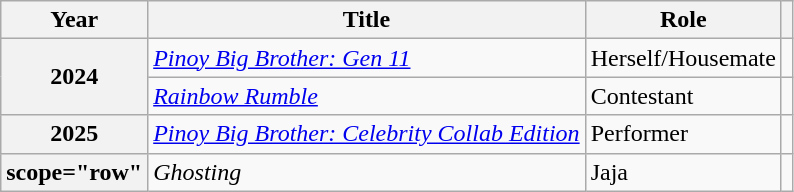<table class="wikitable plainrowheaders">
<tr>
<th scope="col">Year</th>
<th scope="col">Title</th>
<th scope="col">Role</th>
<th scope="col" class="unsortable"></th>
</tr>
<tr>
<th scope="row" rowspan="2">2024</th>
<td><em><a href='#'>Pinoy Big Brother: Gen 11</a></em></td>
<td>Herself/Housemate</td>
<td style="text-align:center"></td>
</tr>
<tr>
<td><em><a href='#'>Rainbow Rumble</a></em></td>
<td>Contestant</td>
<td style="text-align:center"></td>
</tr>
<tr>
<th scope="row">2025</th>
<td><em><a href='#'>Pinoy Big Brother: Celebrity Collab Edition</a></em></td>
<td>Performer</td>
<td style="text-align:center"></td>
</tr>
<tr>
<th>scope="row" </th>
<td><em>Ghosting</em></td>
<td>Jaja</td>
<td style="text-align:center"></td>
</tr>
</table>
